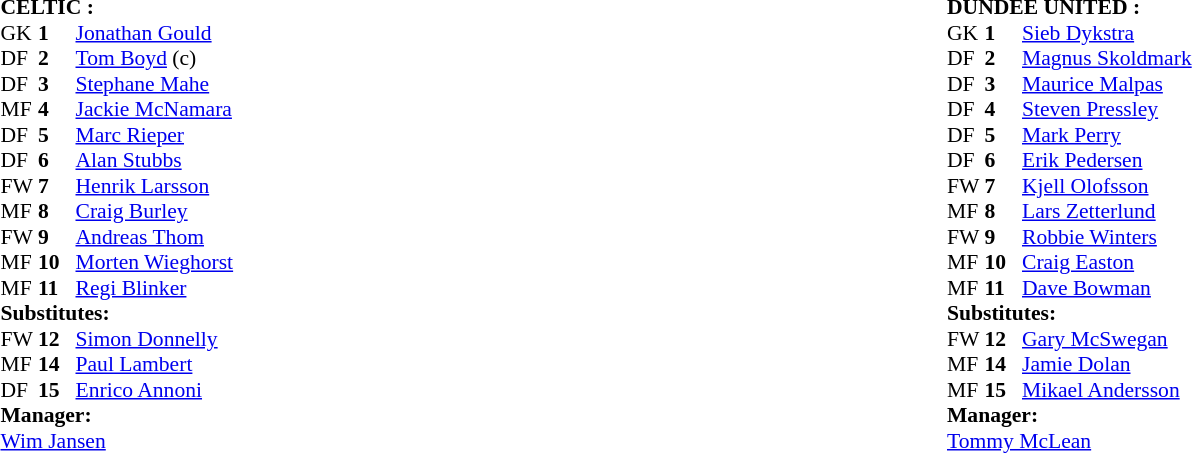<table width="100%">
<tr>
<td valign="top" width="50%"><br><table style="font-size: 90%" cellspacing="0" cellpadding="0">
<tr>
<td colspan="4"><strong>CELTIC :</strong></td>
</tr>
<tr>
<th width="25"></th>
<th width="25"></th>
</tr>
<tr>
<td>GK</td>
<td><strong>1</strong></td>
<td> <a href='#'>Jonathan Gould</a></td>
</tr>
<tr>
<td>DF</td>
<td><strong>2</strong></td>
<td> <a href='#'>Tom Boyd</a> (c)</td>
</tr>
<tr>
<td>DF</td>
<td><strong>3</strong></td>
<td> <a href='#'>Stephane Mahe</a></td>
</tr>
<tr>
<td>MF</td>
<td><strong>4</strong></td>
<td> <a href='#'>Jackie McNamara</a></td>
<td></td>
</tr>
<tr>
<td>DF</td>
<td><strong>5</strong></td>
<td> <a href='#'>Marc Rieper</a></td>
</tr>
<tr>
<td>DF</td>
<td><strong>6</strong></td>
<td> <a href='#'>Alan Stubbs</a></td>
</tr>
<tr>
<td>FW</td>
<td><strong>7</strong></td>
<td> <a href='#'>Henrik Larsson</a></td>
</tr>
<tr>
<td>MF</td>
<td><strong>8</strong></td>
<td> <a href='#'>Craig Burley</a></td>
</tr>
<tr>
<td>FW</td>
<td><strong>9</strong></td>
<td> <a href='#'>Andreas Thom</a></td>
<td></td>
</tr>
<tr>
<td>MF</td>
<td><strong>10</strong></td>
<td> <a href='#'>Morten Wieghorst</a></td>
</tr>
<tr>
<td>MF</td>
<td><strong>11</strong></td>
<td> <a href='#'>Regi Blinker</a></td>
<td></td>
</tr>
<tr>
<td colspan=4><strong>Substitutes:</strong></td>
</tr>
<tr>
<td>FW</td>
<td><strong>12</strong></td>
<td> <a href='#'>Simon Donnelly</a></td>
<td></td>
</tr>
<tr>
<td>MF</td>
<td><strong>14</strong></td>
<td> <a href='#'>Paul Lambert</a></td>
<td></td>
</tr>
<tr>
<td>DF</td>
<td><strong>15</strong></td>
<td> <a href='#'>Enrico Annoni</a></td>
<td></td>
</tr>
<tr>
<td colspan=4><strong>Manager:</strong></td>
</tr>
<tr>
<td colspan="4"> <a href='#'>Wim Jansen</a></td>
</tr>
</table>
</td>
<td valign="top" width="50%"><br><table style="font-size: 90%" cellspacing="0" cellpadding="0">
<tr>
<td colspan="4"><strong>DUNDEE UNITED :</strong></td>
</tr>
<tr>
<th width="25"></th>
<th width="25"></th>
</tr>
<tr>
<td>GK</td>
<td><strong>1</strong></td>
<td> <a href='#'>Sieb Dykstra</a></td>
</tr>
<tr>
<td>DF</td>
<td><strong>2</strong></td>
<td> <a href='#'>Magnus Skoldmark</a></td>
<td></td>
</tr>
<tr>
<td>DF</td>
<td><strong>3</strong></td>
<td> <a href='#'>Maurice Malpas</a></td>
</tr>
<tr>
<td>DF</td>
<td><strong>4</strong></td>
<td> <a href='#'>Steven Pressley</a></td>
</tr>
<tr>
<td>DF</td>
<td><strong>5</strong></td>
<td> <a href='#'>Mark Perry</a></td>
</tr>
<tr>
<td>DF</td>
<td><strong>6</strong></td>
<td> <a href='#'>Erik Pedersen</a></td>
</tr>
<tr>
<td>FW</td>
<td><strong>7</strong></td>
<td> <a href='#'>Kjell Olofsson</a></td>
</tr>
<tr>
<td>MF</td>
<td><strong>8</strong></td>
<td> <a href='#'>Lars Zetterlund</a></td>
</tr>
<tr>
<td>FW</td>
<td><strong>9</strong></td>
<td> <a href='#'>Robbie Winters</a></td>
</tr>
<tr>
<td>MF</td>
<td><strong>10</strong></td>
<td> <a href='#'>Craig Easton</a></td>
</tr>
<tr>
<td>MF</td>
<td><strong>11</strong></td>
<td> <a href='#'>Dave Bowman</a></td>
</tr>
<tr>
<td colspan=4><strong>Substitutes:</strong></td>
</tr>
<tr>
<td>FW</td>
<td><strong>12</strong></td>
<td> <a href='#'>Gary McSwegan</a></td>
<td></td>
</tr>
<tr>
<td>MF</td>
<td><strong>14</strong></td>
<td> <a href='#'>Jamie Dolan</a></td>
</tr>
<tr>
<td>MF</td>
<td><strong>15</strong></td>
<td> <a href='#'>Mikael Andersson</a></td>
</tr>
<tr>
<td colspan=4><strong>Manager:</strong></td>
</tr>
<tr>
<td colspan="4"> <a href='#'>Tommy McLean</a></td>
</tr>
</table>
</td>
</tr>
</table>
